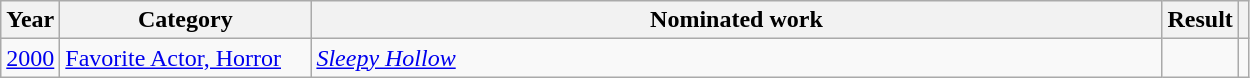<table class=wikitable>
<tr>
<th style="width:2em;">Year</th>
<th style="width:10em;">Category</th>
<th style="width:35em;">Nominated work</th>
<th style="width:2em;">Result</th>
<th></th>
</tr>
<tr>
<td><a href='#'>2000</a></td>
<td><a href='#'>Favorite Actor, Horror</a></td>
<td><em><a href='#'>Sleepy Hollow</a></em></td>
<td></td>
<td></td>
</tr>
</table>
